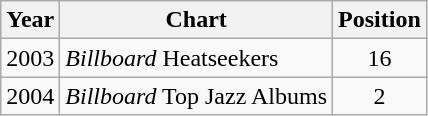<table class="wikitable">
<tr>
<th>Year</th>
<th>Chart</th>
<th>Position</th>
</tr>
<tr>
<td>2003</td>
<td><em>Billboard</em> Heatseekers</td>
<td style="text-align:center;">16</td>
</tr>
<tr>
<td>2004</td>
<td><em>Billboard</em> Top Jazz Albums</td>
<td style="text-align:center;">2</td>
</tr>
</table>
